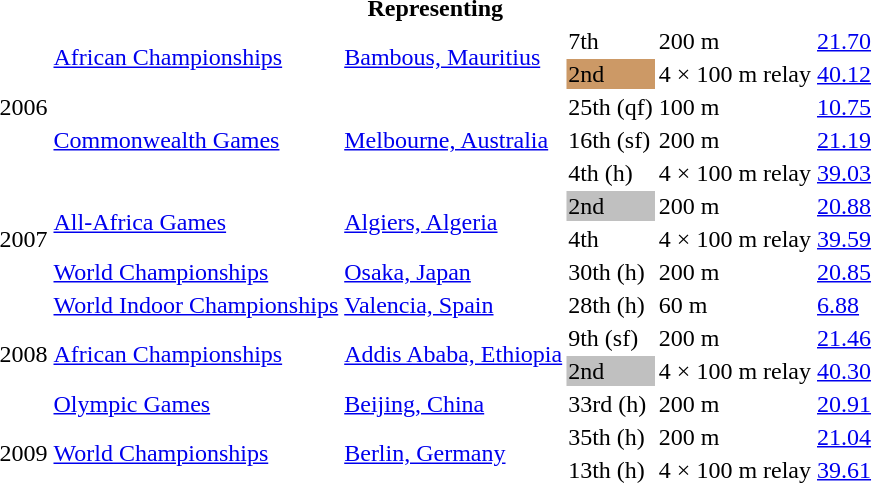<table>
<tr>
<th colspan="6">Representing </th>
</tr>
<tr>
<td rowspan=5>2006</td>
<td rowspan=2><a href='#'>African Championships</a></td>
<td rowspan=2><a href='#'>Bambous, Mauritius</a></td>
<td>7th</td>
<td>200 m</td>
<td><a href='#'>21.70</a></td>
</tr>
<tr>
<td bgcolor="cc9966">2nd</td>
<td>4 × 100 m relay</td>
<td><a href='#'>40.12</a></td>
</tr>
<tr>
<td rowspan=3><a href='#'>Commonwealth Games</a></td>
<td rowspan=3><a href='#'>Melbourne, Australia</a></td>
<td>25th (qf)</td>
<td>100 m</td>
<td><a href='#'>10.75</a></td>
</tr>
<tr>
<td>16th (sf)</td>
<td>200 m</td>
<td><a href='#'>21.19</a></td>
</tr>
<tr>
<td>4th (h)</td>
<td>4 × 100 m relay</td>
<td><a href='#'>39.03</a></td>
</tr>
<tr>
<td rowspan=3>2007</td>
<td rowspan=2><a href='#'>All-Africa Games</a></td>
<td rowspan=2><a href='#'>Algiers, Algeria</a></td>
<td bgcolor="silver">2nd</td>
<td>200 m</td>
<td><a href='#'>20.88</a></td>
</tr>
<tr>
<td>4th</td>
<td>4 × 100 m relay</td>
<td><a href='#'>39.59</a></td>
</tr>
<tr>
<td><a href='#'>World Championships</a></td>
<td><a href='#'>Osaka, Japan</a></td>
<td>30th (h)</td>
<td>200 m</td>
<td><a href='#'>20.85</a></td>
</tr>
<tr>
<td rowspan=4>2008</td>
<td><a href='#'>World Indoor Championships</a></td>
<td><a href='#'>Valencia, Spain</a></td>
<td>28th (h)</td>
<td>60 m</td>
<td><a href='#'>6.88</a></td>
</tr>
<tr>
<td rowspan=2><a href='#'>African Championships</a></td>
<td rowspan=2><a href='#'>Addis Ababa, Ethiopia</a></td>
<td>9th (sf)</td>
<td>200 m</td>
<td><a href='#'>21.46</a></td>
</tr>
<tr>
<td bgcolor="silver">2nd</td>
<td>4 × 100 m relay</td>
<td><a href='#'>40.30</a></td>
</tr>
<tr>
<td><a href='#'>Olympic Games</a></td>
<td><a href='#'>Beijing, China</a></td>
<td>33rd (h)</td>
<td>200 m</td>
<td><a href='#'>20.91</a></td>
</tr>
<tr>
<td rowspan=2>2009</td>
<td rowspan=2><a href='#'>World Championships</a></td>
<td rowspan=2><a href='#'>Berlin, Germany</a></td>
<td>35th (h)</td>
<td>200 m</td>
<td><a href='#'>21.04</a></td>
</tr>
<tr>
<td>13th (h)</td>
<td>4 × 100 m relay</td>
<td><a href='#'>39.61</a></td>
</tr>
</table>
